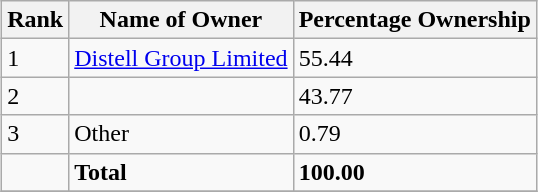<table class="wikitable sortable" style="margin-left:auto;margin-right:auto">
<tr>
<th style="width:2em;">Rank</th>
<th>Name of Owner</th>
<th>Percentage Ownership</th>
</tr>
<tr>
<td>1</td>
<td><a href='#'>Distell Group Limited</a></td>
<td>55.44</td>
</tr>
<tr>
<td>2</td>
<td></td>
<td>43.77</td>
</tr>
<tr>
<td>3</td>
<td>Other</td>
<td>0.79</td>
</tr>
<tr>
<td></td>
<td><strong>Total</strong></td>
<td><strong>100.00</strong></td>
</tr>
<tr>
</tr>
</table>
